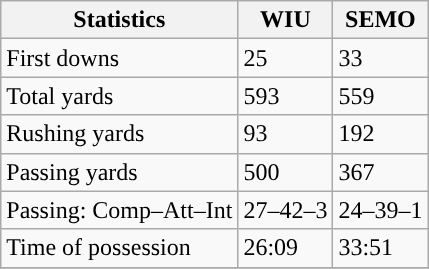<table class="wikitable" style="float: left;">
<tr>
<th>Statistics</th>
<th>WIU</th>
<th>SEMO</th>
</tr>
<tr>
<td>First downs</td>
<td>25</td>
<td>33</td>
</tr>
<tr>
<td>Total yards</td>
<td>593</td>
<td>559</td>
</tr>
<tr>
<td>Rushing yards</td>
<td>93</td>
<td>192</td>
</tr>
<tr>
<td>Passing yards</td>
<td>500</td>
<td>367</td>
</tr>
<tr>
<td>Passing: Comp–Att–Int</td>
<td>27–42–3</td>
<td>24–39–1</td>
</tr>
<tr>
<td>Time of possession</td>
<td>26:09</td>
<td>33:51</td>
</tr>
<tr>
</tr>
</table>
